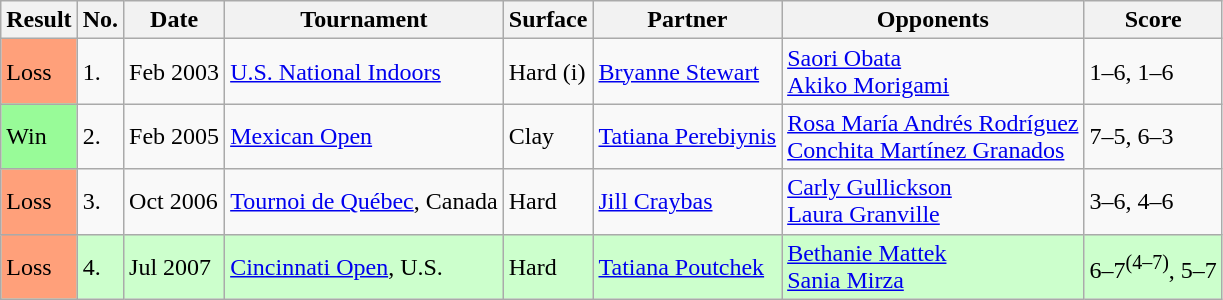<table class="sortable wikitable">
<tr>
<th>Result</th>
<th>No.</th>
<th>Date</th>
<th>Tournament</th>
<th>Surface</th>
<th>Partner</th>
<th>Opponents</th>
<th class="unsortable">Score</th>
</tr>
<tr>
<td style="background:#ffa07a;">Loss</td>
<td>1.</td>
<td>Feb 2003</td>
<td><a href='#'>U.S. National Indoors</a></td>
<td>Hard (i)</td>
<td> <a href='#'>Bryanne Stewart</a></td>
<td> <a href='#'>Saori Obata</a> <br>  <a href='#'>Akiko Morigami</a></td>
<td>1–6, 1–6</td>
</tr>
<tr>
<td bgcolor="98FB98">Win</td>
<td>2.</td>
<td>Feb 2005</td>
<td><a href='#'>Mexican Open</a></td>
<td>Clay</td>
<td> <a href='#'>Tatiana Perebiynis</a></td>
<td> <a href='#'>Rosa María Andrés Rodríguez</a> <br>  <a href='#'>Conchita Martínez Granados</a></td>
<td>7–5, 6–3</td>
</tr>
<tr>
<td style="background:#ffa07a;">Loss</td>
<td>3.</td>
<td>Oct 2006</td>
<td><a href='#'>Tournoi de Québec</a>, Canada</td>
<td>Hard</td>
<td> <a href='#'>Jill Craybas</a></td>
<td> <a href='#'>Carly Gullickson</a> <br>  <a href='#'>Laura Granville</a></td>
<td>3–6, 4–6</td>
</tr>
<tr bgcolor="CCFFCC">
<td style="background:#ffa07a;">Loss</td>
<td>4.</td>
<td>Jul 2007</td>
<td><a href='#'>Cincinnati Open</a>, U.S.</td>
<td>Hard</td>
<td> <a href='#'>Tatiana Poutchek</a></td>
<td> <a href='#'>Bethanie Mattek</a> <br>  <a href='#'>Sania Mirza</a></td>
<td>6–7<sup>(4–7)</sup>, 5–7</td>
</tr>
</table>
